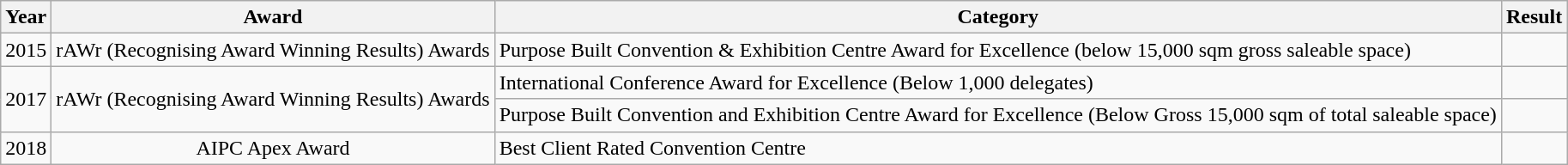<table class="wikitable">
<tr>
<th>Year</th>
<th>Award</th>
<th>Category</th>
<th>Result</th>
</tr>
<tr>
<td style="text-align:center;">2015</td>
<td style="text-align:center;">rAWr (Recognising Award Winning Results) Awards</td>
<td>Purpose Built Convention & Exhibition Centre Award for Excellence (below 15,000 sqm gross saleable space)</td>
<td></td>
</tr>
<tr>
<td rowspan="2" style="text-align:center;">2017</td>
<td rowspan="2" style="text-align:center;">rAWr (Recognising Award Winning Results) Awards</td>
<td>International Conference Award for Excellence (Below 1,000 delegates)</td>
<td></td>
</tr>
<tr>
<td>Purpose Built Convention and Exhibition Centre Award for Excellence (Below Gross 15,000 sqm of total saleable space)</td>
<td></td>
</tr>
<tr>
<td style="text-align:center;">2018</td>
<td style="text-align:center;">AIPC Apex Award</td>
<td>Best Client Rated Convention Centre</td>
<td></td>
</tr>
</table>
